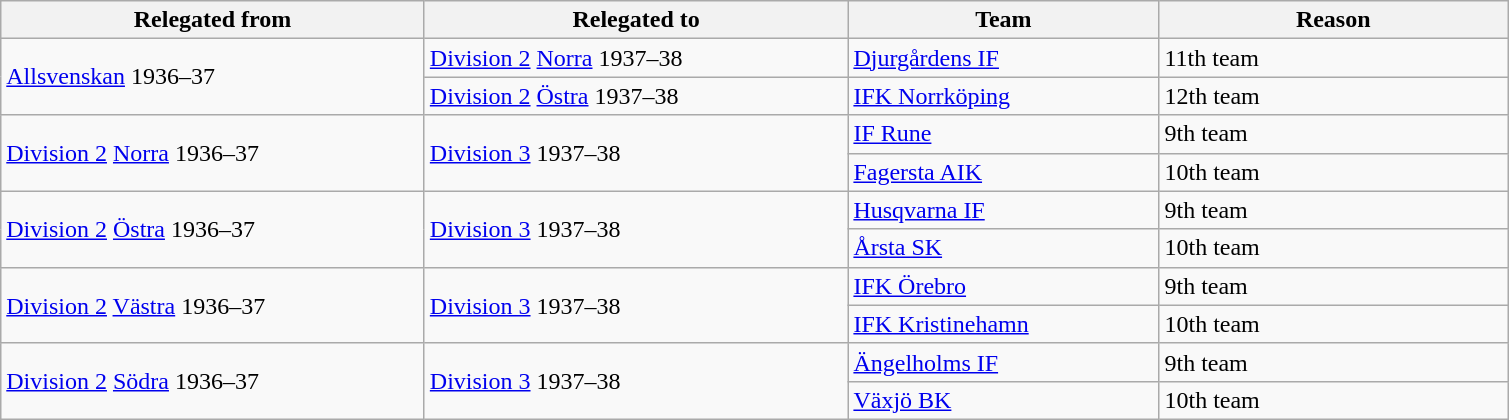<table class="wikitable" style="text-align: left;">
<tr>
<th style="width: 275px;">Relegated from</th>
<th style="width: 275px;">Relegated to</th>
<th style="width: 200px;">Team</th>
<th style="width: 225px;">Reason</th>
</tr>
<tr>
<td rowspan=2><a href='#'>Allsvenskan</a> 1936–37</td>
<td><a href='#'>Division 2</a> <a href='#'>Norra</a> 1937–38</td>
<td><a href='#'>Djurgårdens IF</a></td>
<td>11th team</td>
</tr>
<tr>
<td><a href='#'>Division 2</a> <a href='#'>Östra</a> 1937–38</td>
<td><a href='#'>IFK Norrköping</a></td>
<td>12th team</td>
</tr>
<tr>
<td rowspan=2><a href='#'>Division 2</a> <a href='#'>Norra</a> 1936–37</td>
<td rowspan=2><a href='#'>Division 3</a> 1937–38</td>
<td><a href='#'>IF Rune</a></td>
<td>9th team</td>
</tr>
<tr>
<td><a href='#'>Fagersta AIK</a></td>
<td>10th team</td>
</tr>
<tr>
<td rowspan=2><a href='#'>Division 2</a> <a href='#'>Östra</a> 1936–37</td>
<td rowspan=2><a href='#'>Division 3</a> 1937–38</td>
<td><a href='#'>Husqvarna IF</a></td>
<td>9th team</td>
</tr>
<tr>
<td><a href='#'>Årsta SK</a></td>
<td>10th team</td>
</tr>
<tr>
<td rowspan=2><a href='#'>Division 2</a> <a href='#'>Västra</a> 1936–37</td>
<td rowspan=2><a href='#'>Division 3</a> 1937–38</td>
<td><a href='#'>IFK Örebro</a></td>
<td>9th team</td>
</tr>
<tr>
<td><a href='#'>IFK Kristinehamn</a></td>
<td>10th team</td>
</tr>
<tr>
<td rowspan=2><a href='#'>Division 2</a> <a href='#'>Södra</a> 1936–37</td>
<td rowspan=2><a href='#'>Division 3</a> 1937–38</td>
<td><a href='#'>Ängelholms IF</a></td>
<td>9th team</td>
</tr>
<tr>
<td><a href='#'>Växjö BK</a></td>
<td>10th team</td>
</tr>
</table>
